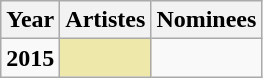<table class="wikitable sortable">
<tr>
<th>Year</th>
<th>Artistes</th>
<th>Nominees</th>
</tr>
<tr>
<td style="text-align:center;"><strong>2015</strong></td>
<td bgcolor="palegoldenrod"></td>
<td></td>
</tr>
</table>
